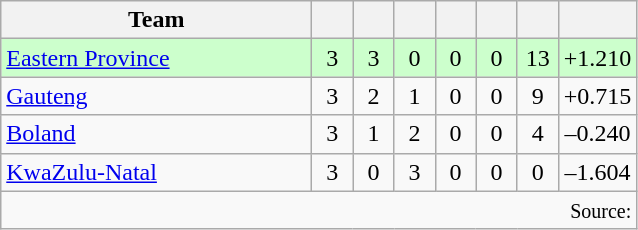<table class="wikitable" style="text-align:center">
<tr>
<th width=200>Team</th>
<th width=20></th>
<th width=20></th>
<th width=20></th>
<th width=20></th>
<th width=20></th>
<th width=20></th>
<th width=45></th>
</tr>
<tr style="background:#cfc">
<td align="left"> <a href='#'>Eastern Province</a></td>
<td>3</td>
<td>3</td>
<td>0</td>
<td>0</td>
<td>0</td>
<td>13</td>
<td>+1.210</td>
</tr>
<tr>
<td align="left"> <a href='#'>Gauteng</a></td>
<td>3</td>
<td>2</td>
<td>1</td>
<td>0</td>
<td>0</td>
<td>9</td>
<td>+0.715</td>
</tr>
<tr>
<td align="left"> <a href='#'>Boland</a></td>
<td>3</td>
<td>1</td>
<td>2</td>
<td>0</td>
<td>0</td>
<td>4</td>
<td>–0.240</td>
</tr>
<tr>
<td align="left"> <a href='#'>KwaZulu-Natal</a></td>
<td>3</td>
<td>0</td>
<td>3</td>
<td>0</td>
<td>0</td>
<td>0</td>
<td>–1.604</td>
</tr>
<tr>
<td align="right" colspan="8"><small>Source: </small></td>
</tr>
</table>
